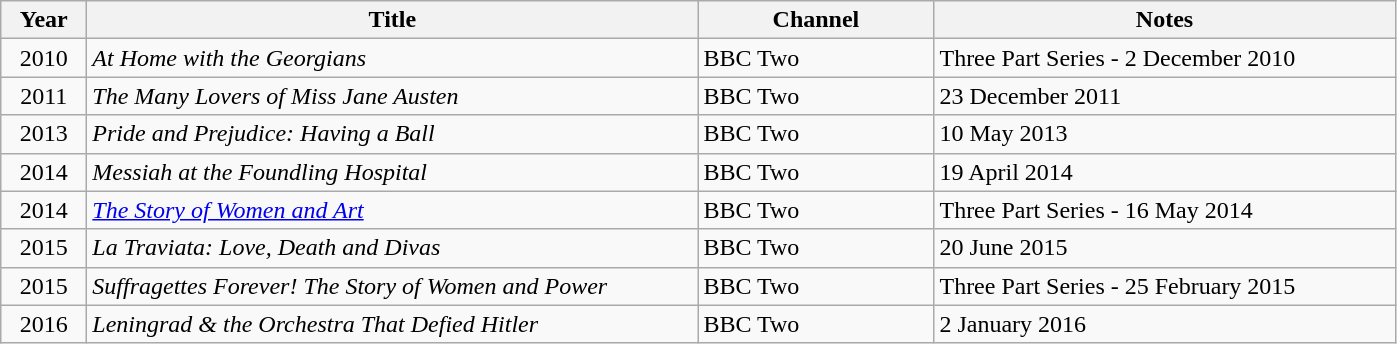<table class="wikitable sortable">
<tr>
<th scope="col" style="width:50px;">Year</th>
<th class="unsortable" scope="col" style="width:400px;">Title</th>
<th class="unsortable" scope="col" style="width:150px;">Channel</th>
<th class="unsortable" scope="col" style="width:300px;">Notes</th>
</tr>
<tr>
<td style="text-align:Center;">2010</td>
<td><em>At Home with the Georgians</em></td>
<td>BBC Two</td>
<td>Three Part Series - 2 December 2010</td>
</tr>
<tr>
<td style="text-align:Center;">2011</td>
<td><em>The Many Lovers of Miss Jane Austen</em></td>
<td>BBC Two</td>
<td>23 December 2011</td>
</tr>
<tr>
<td style="text-align:Center;">2013</td>
<td><em>Pride and Prejudice: Having a Ball</em></td>
<td>BBC Two</td>
<td>10 May 2013</td>
</tr>
<tr>
<td style="text-align:Center;">2014</td>
<td><em>Messiah at the Foundling Hospital</em></td>
<td>BBC Two</td>
<td>19 April 2014</td>
</tr>
<tr>
<td style="text-align:Center;">2014</td>
<td><em><a href='#'>The Story of Women and Art</a></em></td>
<td>BBC Two</td>
<td>Three Part Series - 16 May 2014</td>
</tr>
<tr>
<td style="text-align:Center;">2015</td>
<td><em>La Traviata: Love, Death and Divas</em></td>
<td>BBC Two</td>
<td>20 June 2015</td>
</tr>
<tr>
<td style="text-align:Center;">2015</td>
<td><em>Suffragettes Forever! The Story of Women and Power</em></td>
<td>BBC Two</td>
<td>Three Part Series - 25 February 2015</td>
</tr>
<tr>
<td style="text-align:Center;">2016</td>
<td><em>Leningrad & the Orchestra That Defied Hitler</em></td>
<td>BBC Two</td>
<td>2 January 2016</td>
</tr>
</table>
